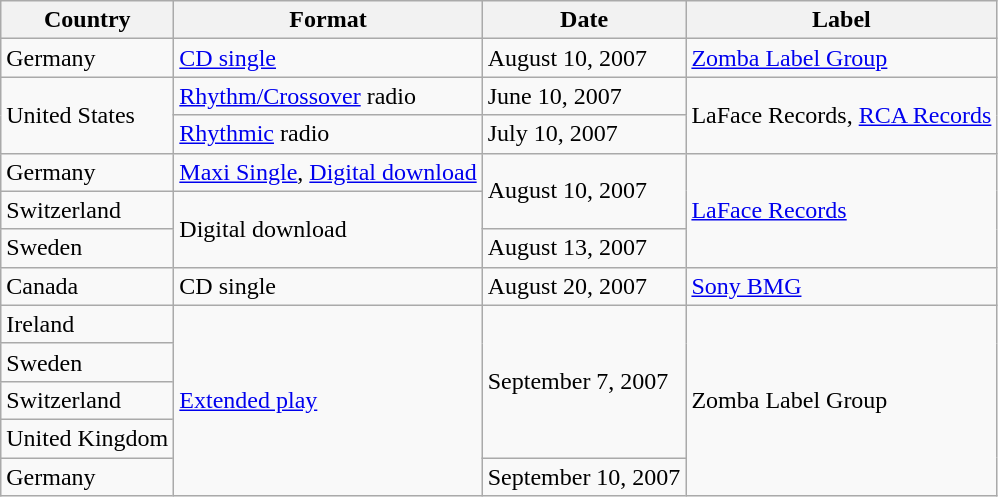<table class="wikitable">
<tr>
<th>Country</th>
<th>Format</th>
<th>Date</th>
<th>Label</th>
</tr>
<tr>
<td>Germany</td>
<td><a href='#'>CD single</a></td>
<td>August 10, 2007</td>
<td><a href='#'>Zomba Label Group</a></td>
</tr>
<tr>
<td rowspan="2">United States</td>
<td><a href='#'>Rhythm/Crossover</a> radio</td>
<td>June 10, 2007</td>
<td rowspan="2">LaFace Records, <a href='#'>RCA Records</a></td>
</tr>
<tr>
<td><a href='#'>Rhythmic</a> radio</td>
<td>July 10, 2007</td>
</tr>
<tr>
<td>Germany</td>
<td><a href='#'>Maxi Single</a>, <a href='#'>Digital download</a></td>
<td rowspan="2">August 10, 2007</td>
<td rowspan="3"><a href='#'>LaFace Records</a></td>
</tr>
<tr>
<td>Switzerland</td>
<td rowspan="2">Digital download</td>
</tr>
<tr>
<td>Sweden</td>
<td>August 13, 2007</td>
</tr>
<tr>
<td>Canada</td>
<td>CD single</td>
<td>August 20, 2007</td>
<td><a href='#'>Sony BMG</a></td>
</tr>
<tr>
<td>Ireland</td>
<td rowspan="5"><a href='#'>Extended play</a></td>
<td rowspan="4">September 7, 2007</td>
<td rowspan="5">Zomba Label Group</td>
</tr>
<tr>
<td>Sweden</td>
</tr>
<tr>
<td>Switzerland</td>
</tr>
<tr>
<td>United Kingdom</td>
</tr>
<tr>
<td>Germany</td>
<td>September 10, 2007</td>
</tr>
</table>
